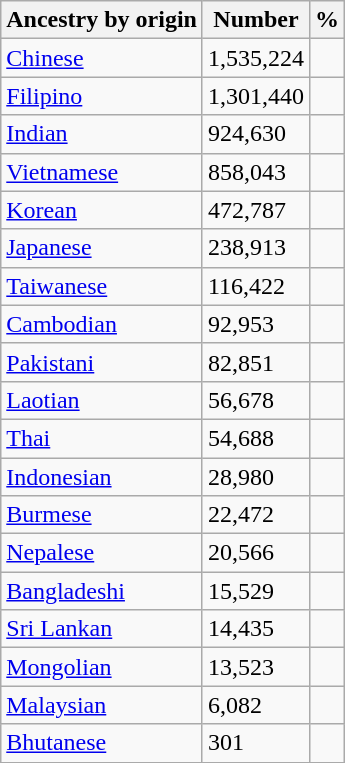<table class="wikitable sortable" font-size:75%">
<tr>
<th>Ancestry by origin</th>
<th>Number</th>
<th>%</th>
</tr>
<tr>
<td> <a href='#'>Chinese</a></td>
<td>1,535,224</td>
<td></td>
</tr>
<tr>
<td> <a href='#'>Filipino</a></td>
<td>1,301,440</td>
<td></td>
</tr>
<tr>
<td> <a href='#'>Indian</a></td>
<td>924,630</td>
<td></td>
</tr>
<tr>
<td> <a href='#'>Vietnamese</a></td>
<td>858,043</td>
<td></td>
</tr>
<tr>
<td> <a href='#'>Korean</a></td>
<td>472,787</td>
<td></td>
</tr>
<tr>
<td> <a href='#'>Japanese</a></td>
<td>238,913</td>
<td></td>
</tr>
<tr>
<td> <a href='#'>Taiwanese</a></td>
<td>116,422</td>
<td></td>
</tr>
<tr>
<td> <a href='#'>Cambodian</a></td>
<td>92,953</td>
<td></td>
</tr>
<tr>
<td> <a href='#'>Pakistani</a></td>
<td>82,851</td>
<td></td>
</tr>
<tr>
<td> <a href='#'>Laotian</a></td>
<td>56,678</td>
<td></td>
</tr>
<tr>
<td> <a href='#'>Thai</a></td>
<td>54,688</td>
<td></td>
</tr>
<tr>
<td> <a href='#'>Indonesian</a></td>
<td>28,980</td>
<td></td>
</tr>
<tr>
<td> <a href='#'>Burmese</a></td>
<td>22,472</td>
<td></td>
</tr>
<tr>
<td> <a href='#'>Nepalese</a></td>
<td>20,566</td>
<td></td>
</tr>
<tr>
<td> <a href='#'>Bangladeshi</a></td>
<td>15,529</td>
<td></td>
</tr>
<tr>
<td> <a href='#'>Sri Lankan</a></td>
<td>14,435</td>
<td></td>
</tr>
<tr>
<td> <a href='#'>Mongolian</a></td>
<td>13,523</td>
<td></td>
</tr>
<tr>
<td> <a href='#'>Malaysian</a></td>
<td>6,082</td>
<td></td>
</tr>
<tr>
<td> <a href='#'>Bhutanese</a></td>
<td>301</td>
<td></td>
</tr>
<tr class="sortbottom">
</tr>
<tr>
</tr>
</table>
